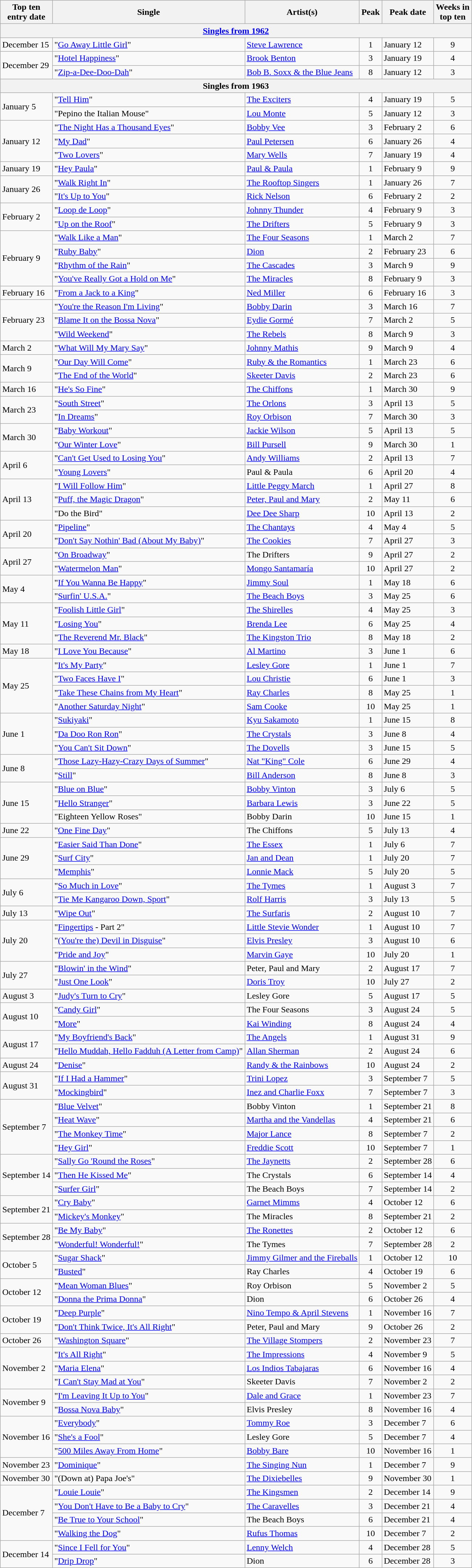<table class="plainrowheaders sortable wikitable">
<tr>
<th>Top ten<br>entry date</th>
<th>Single</th>
<th>Artist(s)</th>
<th>Peak</th>
<th>Peak date</th>
<th data-sort-type="number">Weeks in<br>top ten</th>
</tr>
<tr>
<th colspan=6><a href='#'>Singles from 1962</a></th>
</tr>
<tr>
<td>December 15</td>
<td>"<a href='#'>Go Away Little Girl</a>"</td>
<td><a href='#'>Steve Lawrence</a></td>
<td align=center>1</td>
<td>January 12</td>
<td align=center>9</td>
</tr>
<tr>
<td rowspan="2">December 29</td>
<td>"<a href='#'>Hotel Happiness</a>"</td>
<td><a href='#'>Brook Benton</a></td>
<td align=center>3</td>
<td>January 19</td>
<td align=center>4</td>
</tr>
<tr>
<td>"<a href='#'>Zip-a-Dee-Doo-Dah</a>"</td>
<td><a href='#'>Bob B. Soxx & the Blue Jeans</a></td>
<td align=center>8</td>
<td>January 12</td>
<td align=center>3</td>
</tr>
<tr>
<th colspan=6>Singles from 1963</th>
</tr>
<tr>
<td rowspan="2">January 5</td>
<td>"<a href='#'>Tell Him</a>"</td>
<td><a href='#'>The Exciters</a></td>
<td align=center>4</td>
<td>January 19</td>
<td align=center>5</td>
</tr>
<tr>
<td>"Pepino the Italian Mouse"</td>
<td><a href='#'>Lou Monte</a></td>
<td align=center>5</td>
<td>January 12</td>
<td align=center>3</td>
</tr>
<tr>
<td rowspan="3">January 12</td>
<td>"<a href='#'>The Night Has a Thousand Eyes</a>"</td>
<td><a href='#'>Bobby Vee</a></td>
<td align=center>3</td>
<td>February 2</td>
<td align=center>6</td>
</tr>
<tr>
<td>"<a href='#'>My Dad</a>"</td>
<td><a href='#'>Paul Petersen</a></td>
<td align=center>6</td>
<td>January 26</td>
<td align=center>4</td>
</tr>
<tr>
<td>"<a href='#'>Two Lovers</a>"</td>
<td><a href='#'>Mary Wells</a></td>
<td align=center>7</td>
<td>January 19</td>
<td align=center>4</td>
</tr>
<tr>
<td>January 19</td>
<td>"<a href='#'>Hey Paula</a>"</td>
<td><a href='#'>Paul & Paula</a></td>
<td align=center>1</td>
<td>February 9</td>
<td align=center>9</td>
</tr>
<tr>
<td rowspan="2">January 26</td>
<td>"<a href='#'>Walk Right In</a>"</td>
<td><a href='#'>The Rooftop Singers</a></td>
<td align=center>1</td>
<td>January 26</td>
<td align=center>7</td>
</tr>
<tr>
<td>"<a href='#'>It's Up to You</a>"</td>
<td><a href='#'>Rick Nelson</a></td>
<td align=center>6</td>
<td>February 2</td>
<td align=center>2</td>
</tr>
<tr>
<td rowspan="2">February 2</td>
<td>"<a href='#'>Loop de Loop</a>"</td>
<td><a href='#'>Johnny Thunder</a></td>
<td align=center>4</td>
<td>February 9</td>
<td align=center>3</td>
</tr>
<tr>
<td>"<a href='#'>Up on the Roof</a>"</td>
<td><a href='#'>The Drifters</a></td>
<td align=center>5</td>
<td>February 9</td>
<td align=center>3</td>
</tr>
<tr>
<td rowspan="4">February 9</td>
<td>"<a href='#'>Walk Like a Man</a>"</td>
<td><a href='#'>The Four Seasons</a></td>
<td align=center>1</td>
<td>March 2</td>
<td align=center>7</td>
</tr>
<tr>
<td>"<a href='#'>Ruby Baby</a>"</td>
<td><a href='#'>Dion</a></td>
<td align=center>2</td>
<td>February 23</td>
<td align=center>6</td>
</tr>
<tr>
<td>"<a href='#'>Rhythm of the Rain</a>"</td>
<td><a href='#'>The Cascades</a></td>
<td align=center>3</td>
<td>March 9</td>
<td align=center>9</td>
</tr>
<tr>
<td>"<a href='#'>You've Really Got a Hold on Me</a>"</td>
<td><a href='#'>The Miracles</a></td>
<td align=center>8</td>
<td>February 9</td>
<td align=center>3</td>
</tr>
<tr>
<td>February 16</td>
<td>"<a href='#'>From a Jack to a King</a>"</td>
<td><a href='#'>Ned Miller</a></td>
<td align=center>6</td>
<td>February 16</td>
<td align=center>3</td>
</tr>
<tr>
<td rowspan="3">February 23</td>
<td>"<a href='#'>You're the Reason I'm Living</a>"</td>
<td><a href='#'>Bobby Darin</a></td>
<td align=center>3</td>
<td>March 16</td>
<td align=center>7</td>
</tr>
<tr>
<td>"<a href='#'>Blame It on the Bossa Nova</a>"</td>
<td><a href='#'>Eydie Gormé</a></td>
<td align=center>7</td>
<td>March 2</td>
<td align=center>5</td>
</tr>
<tr>
<td>"<a href='#'>Wild Weekend</a>"</td>
<td><a href='#'>The Rebels</a></td>
<td align=center>8</td>
<td>March 9</td>
<td align=center>3</td>
</tr>
<tr>
<td>March 2</td>
<td>"<a href='#'>What Will My Mary Say</a>"</td>
<td><a href='#'>Johnny Mathis</a></td>
<td align=center>9</td>
<td>March 9</td>
<td align=center>4</td>
</tr>
<tr>
<td rowspan="2">March 9</td>
<td>"<a href='#'>Our Day Will Come</a>"</td>
<td><a href='#'>Ruby & the Romantics</a></td>
<td align=center>1</td>
<td>March 23</td>
<td align=center>6</td>
</tr>
<tr>
<td>"<a href='#'>The End of the World</a>"</td>
<td><a href='#'>Skeeter Davis</a></td>
<td align=center>2</td>
<td>March 23</td>
<td align=center>6</td>
</tr>
<tr>
<td>March 16</td>
<td>"<a href='#'>He's So Fine</a>"</td>
<td><a href='#'>The Chiffons</a></td>
<td align=center>1</td>
<td>March 30</td>
<td align=center>9</td>
</tr>
<tr>
<td rowspan="2">March 23</td>
<td>"<a href='#'>South Street</a>"</td>
<td><a href='#'>The Orlons</a></td>
<td align=center>3</td>
<td>April 13</td>
<td align=center>5</td>
</tr>
<tr>
<td>"<a href='#'>In Dreams</a>"</td>
<td><a href='#'>Roy Orbison</a></td>
<td align=center>7</td>
<td>March 30</td>
<td align=center>3</td>
</tr>
<tr>
<td rowspan="2">March 30</td>
<td>"<a href='#'>Baby Workout</a>"</td>
<td><a href='#'>Jackie Wilson</a></td>
<td align=center>5</td>
<td>April 13</td>
<td align=center>5</td>
</tr>
<tr>
<td>"<a href='#'>Our Winter Love</a>"</td>
<td><a href='#'>Bill Pursell</a></td>
<td align=center>9</td>
<td>March 30</td>
<td align=center>1</td>
</tr>
<tr>
<td rowspan="2">April 6</td>
<td>"<a href='#'>Can't Get Used to Losing You</a>"</td>
<td><a href='#'>Andy Williams</a></td>
<td align=center>2</td>
<td>April 13</td>
<td align=center>7</td>
</tr>
<tr>
<td>"<a href='#'>Young Lovers</a>"</td>
<td>Paul & Paula</td>
<td align=center>6</td>
<td>April 20</td>
<td align=center>4</td>
</tr>
<tr>
<td rowspan="3">April 13</td>
<td>"<a href='#'>I Will Follow Him</a>"</td>
<td><a href='#'>Little Peggy March</a></td>
<td align=center>1</td>
<td>April 27</td>
<td align=center>8</td>
</tr>
<tr>
<td>"<a href='#'>Puff, the Magic Dragon</a>"</td>
<td><a href='#'>Peter, Paul and Mary</a></td>
<td align=center>2</td>
<td>May 11</td>
<td align=center>6</td>
</tr>
<tr>
<td>"Do the Bird"</td>
<td><a href='#'>Dee Dee Sharp</a></td>
<td align=center>10</td>
<td>April 13</td>
<td align=center>2</td>
</tr>
<tr>
<td rowspan="2">April 20</td>
<td>"<a href='#'>Pipeline</a>"</td>
<td><a href='#'>The Chantays</a></td>
<td align=center>4</td>
<td>May 4</td>
<td align=center>5</td>
</tr>
<tr>
<td>"<a href='#'>Don't Say Nothin' Bad (About My Baby)</a>"</td>
<td><a href='#'>The Cookies</a></td>
<td align=center>7</td>
<td>April 27</td>
<td align=center>3</td>
</tr>
<tr>
<td rowspan="2">April 27</td>
<td>"<a href='#'>On Broadway</a>"</td>
<td>The Drifters</td>
<td align=center>9</td>
<td>April 27</td>
<td align=center>2</td>
</tr>
<tr>
<td>"<a href='#'>Watermelon Man</a>"</td>
<td><a href='#'>Mongo Santamaría</a></td>
<td align=center>10</td>
<td>April 27</td>
<td align=center>2</td>
</tr>
<tr>
<td rowspan="2">May 4</td>
<td>"<a href='#'>If You Wanna Be Happy</a>"</td>
<td><a href='#'>Jimmy Soul</a></td>
<td align=center>1</td>
<td>May 18</td>
<td align=center>6</td>
</tr>
<tr>
<td>"<a href='#'>Surfin' U.S.A.</a>"</td>
<td><a href='#'>The Beach Boys</a></td>
<td align=center>3</td>
<td>May 25</td>
<td align=center>6</td>
</tr>
<tr>
<td rowspan="3">May 11</td>
<td>"<a href='#'>Foolish Little Girl</a>"</td>
<td><a href='#'>The Shirelles</a></td>
<td align=center>4</td>
<td>May 25</td>
<td align=center>3</td>
</tr>
<tr>
<td>"<a href='#'>Losing You</a>"</td>
<td><a href='#'>Brenda Lee</a></td>
<td align=center>6</td>
<td>May 25</td>
<td align=center>4</td>
</tr>
<tr>
<td>"<a href='#'>The Reverend Mr. Black</a>"</td>
<td><a href='#'>The Kingston Trio</a></td>
<td align=center>8</td>
<td>May 18</td>
<td align=center>2</td>
</tr>
<tr>
<td>May 18</td>
<td>"<a href='#'>I Love You Because</a>"</td>
<td><a href='#'>Al Martino</a></td>
<td align=center>3</td>
<td>June 1</td>
<td align=center>6</td>
</tr>
<tr>
<td rowspan="4">May 25</td>
<td>"<a href='#'>It's My Party</a>"</td>
<td><a href='#'>Lesley Gore</a></td>
<td align=center>1</td>
<td>June 1</td>
<td align=center>7</td>
</tr>
<tr>
<td>"<a href='#'>Two Faces Have I</a>"</td>
<td><a href='#'>Lou Christie</a></td>
<td align=center>6</td>
<td>June 1</td>
<td align=center>3</td>
</tr>
<tr>
<td>"<a href='#'>Take These Chains from My Heart</a>"</td>
<td><a href='#'>Ray Charles</a></td>
<td align=center>8</td>
<td>May 25</td>
<td align=center>1</td>
</tr>
<tr>
<td>"<a href='#'>Another Saturday Night</a>"</td>
<td><a href='#'>Sam Cooke</a></td>
<td align=center>10</td>
<td>May 25</td>
<td align=center>1</td>
</tr>
<tr>
<td rowspan="3">June 1</td>
<td>"<a href='#'>Sukiyaki</a>"</td>
<td><a href='#'>Kyu Sakamoto</a></td>
<td align=center>1</td>
<td>June 15</td>
<td align=center>8</td>
</tr>
<tr>
<td>"<a href='#'>Da Doo Ron Ron</a>"</td>
<td><a href='#'>The Crystals</a></td>
<td align=center>3</td>
<td>June 8</td>
<td align=center>4</td>
</tr>
<tr>
<td>"<a href='#'>You Can't Sit Down</a>"</td>
<td><a href='#'>The Dovells</a></td>
<td align=center>3</td>
<td>June 15</td>
<td align=center>5</td>
</tr>
<tr>
<td rowspan="2">June 8</td>
<td>"<a href='#'>Those Lazy-Hazy-Crazy Days of Summer</a>"</td>
<td><a href='#'>Nat "King" Cole</a></td>
<td align=center>6</td>
<td>June 29</td>
<td align=center>4</td>
</tr>
<tr>
<td>"<a href='#'>Still</a>"</td>
<td><a href='#'>Bill Anderson</a></td>
<td align=center>8</td>
<td>June 8</td>
<td align=center>3</td>
</tr>
<tr>
<td rowspan="3">June 15</td>
<td>"<a href='#'>Blue on Blue</a>"</td>
<td><a href='#'>Bobby Vinton</a></td>
<td align=center>3</td>
<td>July 6</td>
<td align=center>5</td>
</tr>
<tr>
<td>"<a href='#'>Hello Stranger</a>"</td>
<td><a href='#'>Barbara Lewis</a></td>
<td align=center>3</td>
<td>June 22</td>
<td align=center>5</td>
</tr>
<tr>
<td>"Eighteen Yellow Roses"</td>
<td>Bobby Darin</td>
<td align=center>10</td>
<td>June 15</td>
<td align=center>1</td>
</tr>
<tr>
<td>June 22</td>
<td>"<a href='#'>One Fine Day</a>"</td>
<td>The Chiffons</td>
<td align=center>5</td>
<td>July 13</td>
<td align=center>4</td>
</tr>
<tr>
<td rowspan="3">June 29</td>
<td>"<a href='#'>Easier Said Than Done</a>"</td>
<td><a href='#'>The Essex</a></td>
<td align=center>1</td>
<td>July 6</td>
<td align=center>7</td>
</tr>
<tr>
<td>"<a href='#'>Surf City</a>"</td>
<td><a href='#'>Jan and Dean</a></td>
<td align=center>1</td>
<td>July 20</td>
<td align=center>7</td>
</tr>
<tr>
<td>"<a href='#'>Memphis</a>"</td>
<td><a href='#'>Lonnie Mack</a></td>
<td align=center>5</td>
<td>July 20</td>
<td align=center>5</td>
</tr>
<tr>
<td rowspan="2">July 6</td>
<td>"<a href='#'>So Much in Love</a>"</td>
<td><a href='#'>The Tymes</a></td>
<td align=center>1</td>
<td>August 3</td>
<td align=center>7</td>
</tr>
<tr>
<td>"<a href='#'>Tie Me Kangaroo Down, Sport</a>"</td>
<td><a href='#'>Rolf Harris</a></td>
<td align=center>3</td>
<td>July 13</td>
<td align=center>5</td>
</tr>
<tr>
<td>July 13</td>
<td>"<a href='#'>Wipe Out</a>"</td>
<td><a href='#'>The Surfaris</a></td>
<td align=center>2</td>
<td>August 10</td>
<td align=center>7</td>
</tr>
<tr>
<td rowspan="3">July 20</td>
<td>"<a href='#'>Fingertips</a> - Part 2"</td>
<td><a href='#'>Little Stevie Wonder</a></td>
<td align=center>1</td>
<td>August 10</td>
<td align=center>7</td>
</tr>
<tr>
<td>"<a href='#'>(You're the) Devil in Disguise</a>"</td>
<td><a href='#'>Elvis Presley</a></td>
<td align=center>3</td>
<td>August 10</td>
<td align=center>6</td>
</tr>
<tr>
<td>"<a href='#'>Pride and Joy</a>"</td>
<td><a href='#'>Marvin Gaye</a></td>
<td align=center>10</td>
<td>July 20</td>
<td align=center>1</td>
</tr>
<tr>
<td rowspan="2">July 27</td>
<td>"<a href='#'>Blowin' in the Wind</a>"</td>
<td>Peter, Paul and Mary</td>
<td align=center>2</td>
<td>August 17</td>
<td align=center>7</td>
</tr>
<tr>
<td>"<a href='#'>Just One Look</a>"</td>
<td><a href='#'>Doris Troy</a></td>
<td align=center>10</td>
<td>July 27</td>
<td align=center>2</td>
</tr>
<tr>
<td>August 3</td>
<td>"<a href='#'>Judy's Turn to Cry</a>"</td>
<td>Lesley Gore</td>
<td align=center>5</td>
<td>August 17</td>
<td align=center>5</td>
</tr>
<tr>
<td rowspan="2">August 10</td>
<td>"<a href='#'>Candy Girl</a>"</td>
<td>The Four Seasons</td>
<td align=center>3</td>
<td>August 24</td>
<td align=center>5</td>
</tr>
<tr>
<td>"<a href='#'>More</a>"</td>
<td><a href='#'>Kai Winding</a></td>
<td align=center>8</td>
<td>August 24</td>
<td align=center>4</td>
</tr>
<tr>
<td rowspan="2">August 17</td>
<td>"<a href='#'>My Boyfriend's Back</a>"</td>
<td><a href='#'>The Angels</a></td>
<td align=center>1</td>
<td>August 31</td>
<td align=center>9</td>
</tr>
<tr>
<td>"<a href='#'>Hello Muddah, Hello Fadduh (A Letter from Camp)</a>"</td>
<td><a href='#'>Allan Sherman</a></td>
<td align=center>2</td>
<td>August 24</td>
<td align=center>6</td>
</tr>
<tr>
<td>August 24</td>
<td>"<a href='#'>Denise</a>"</td>
<td><a href='#'>Randy & the Rainbows</a></td>
<td align=center>10</td>
<td>August 24</td>
<td align=center>2</td>
</tr>
<tr>
<td rowspan="2">August 31</td>
<td>"<a href='#'>If I Had a Hammer</a>"</td>
<td><a href='#'>Trini Lopez</a></td>
<td align=center>3</td>
<td>September 7</td>
<td align=center>5</td>
</tr>
<tr>
<td>"<a href='#'>Mockingbird</a>"</td>
<td><a href='#'>Inez and Charlie Foxx</a></td>
<td align=center>7</td>
<td>September 7</td>
<td align=center>3</td>
</tr>
<tr>
<td rowspan="4">September 7</td>
<td>"<a href='#'>Blue Velvet</a>"</td>
<td>Bobby Vinton</td>
<td align=center>1</td>
<td>September 21</td>
<td align=center>8</td>
</tr>
<tr>
<td>"<a href='#'>Heat Wave</a>"</td>
<td><a href='#'>Martha and the Vandellas</a></td>
<td align=center>4</td>
<td>September 21</td>
<td align=center>6</td>
</tr>
<tr>
<td>"<a href='#'>The Monkey Time</a>"</td>
<td><a href='#'>Major Lance</a></td>
<td align=center>8</td>
<td>September 7</td>
<td align=center>2</td>
</tr>
<tr>
<td>"<a href='#'>Hey Girl</a>"</td>
<td><a href='#'>Freddie Scott</a></td>
<td align=center>10</td>
<td>September 7</td>
<td align=center>1</td>
</tr>
<tr>
<td rowspan="3">September 14</td>
<td>"<a href='#'>Sally Go 'Round the Roses</a>"</td>
<td><a href='#'>The Jaynetts</a></td>
<td align=center>2</td>
<td>September 28</td>
<td align=center>6</td>
</tr>
<tr>
<td>"<a href='#'>Then He Kissed Me</a>"</td>
<td>The Crystals</td>
<td align=center>6</td>
<td>September 14</td>
<td align=center>4</td>
</tr>
<tr>
<td>"<a href='#'>Surfer Girl</a>"</td>
<td>The Beach Boys</td>
<td align=center>7</td>
<td>September 14</td>
<td align=center>2</td>
</tr>
<tr>
<td rowspan="2">September 21</td>
<td>"<a href='#'>Cry Baby</a>"</td>
<td><a href='#'>Garnet Mimms</a></td>
<td align=center>4</td>
<td>October 12</td>
<td align=center>6</td>
</tr>
<tr>
<td>"<a href='#'>Mickey's Monkey</a>"</td>
<td>The Miracles</td>
<td align=center>8</td>
<td>September 21</td>
<td align=center>2</td>
</tr>
<tr>
<td rowspan="2">September 28</td>
<td>"<a href='#'>Be My Baby</a>"</td>
<td><a href='#'>The Ronettes</a></td>
<td align=center>2</td>
<td>October 12</td>
<td align=center>6</td>
</tr>
<tr>
<td>"<a href='#'>Wonderful! Wonderful!</a>"</td>
<td>The Tymes</td>
<td align=center>7</td>
<td>September 28</td>
<td align=center>2</td>
</tr>
<tr>
<td rowspan="2">October 5</td>
<td>"<a href='#'>Sugar Shack</a>"</td>
<td><a href='#'>Jimmy Gilmer and the Fireballs</a></td>
<td align=center>1</td>
<td>October 12</td>
<td align=center>10</td>
</tr>
<tr>
<td>"<a href='#'>Busted</a>"</td>
<td>Ray Charles</td>
<td align=center>4</td>
<td>October 19</td>
<td align=center>6</td>
</tr>
<tr>
<td rowspan="2">October 12</td>
<td>"<a href='#'>Mean Woman Blues</a>"</td>
<td>Roy Orbison</td>
<td align=center>5</td>
<td>November 2</td>
<td align=center>5</td>
</tr>
<tr>
<td>"<a href='#'>Donna the Prima Donna</a>"</td>
<td Dion DiMucci>Dion</td>
<td align=center>6</td>
<td>October 26</td>
<td align=center>4</td>
</tr>
<tr>
<td rowspan="2">October 19</td>
<td>"<a href='#'>Deep Purple</a>"</td>
<td><a href='#'>Nino Tempo & April Stevens</a></td>
<td align=center>1</td>
<td>November 16</td>
<td align=center>7</td>
</tr>
<tr>
<td>"<a href='#'>Don't Think Twice, It's All Right</a>"</td>
<td>Peter, Paul and Mary</td>
<td align=center>9</td>
<td>October 26</td>
<td align=center>2</td>
</tr>
<tr>
<td>October 26</td>
<td>"<a href='#'>Washington Square</a>"</td>
<td><a href='#'>The Village Stompers</a></td>
<td align=center>2</td>
<td>November 23</td>
<td align=center>7</td>
</tr>
<tr>
<td rowspan="3">November 2</td>
<td>"<a href='#'>It's All Right</a>"</td>
<td><a href='#'>The Impressions</a></td>
<td align=center>4</td>
<td>November 9</td>
<td align=center>5</td>
</tr>
<tr>
<td>"<a href='#'>Maria Elena</a>"</td>
<td><a href='#'>Los Indios Tabajaras</a></td>
<td align=center>6</td>
<td>November 16</td>
<td align=center>4</td>
</tr>
<tr>
<td>"<a href='#'>I Can't Stay Mad at You</a>"</td>
<td>Skeeter Davis</td>
<td align=center>7</td>
<td>November 2</td>
<td align=center>2</td>
</tr>
<tr>
<td rowspan="2">November 9</td>
<td>"<a href='#'>I'm Leaving It Up to You</a>"</td>
<td><a href='#'>Dale and Grace</a></td>
<td align=center>1</td>
<td>November 23</td>
<td align=center>7</td>
</tr>
<tr>
<td>"<a href='#'>Bossa Nova Baby</a>"</td>
<td>Elvis Presley</td>
<td align=center>8</td>
<td>November 16</td>
<td align=center>4</td>
</tr>
<tr>
<td rowspan="3">November 16</td>
<td>"<a href='#'>Everybody</a>"</td>
<td><a href='#'>Tommy Roe</a></td>
<td align=center>3</td>
<td>December 7</td>
<td align=center>6</td>
</tr>
<tr>
<td>"<a href='#'>She's a Fool</a>"</td>
<td>Lesley Gore</td>
<td align=center>5</td>
<td>December 7</td>
<td align=center>4</td>
</tr>
<tr>
<td>"<a href='#'>500 Miles Away From Home</a>"</td>
<td><a href='#'>Bobby Bare</a></td>
<td align=center>10</td>
<td>November 16</td>
<td align=center>1</td>
</tr>
<tr>
<td>November 23</td>
<td>"<a href='#'>Dominique</a>"</td>
<td><a href='#'>The Singing Nun</a></td>
<td align=center>1</td>
<td>December 7</td>
<td align=center>9</td>
</tr>
<tr>
<td>November 30</td>
<td>"(Down at) Papa Joe's"</td>
<td><a href='#'>The Dixiebelles</a></td>
<td align=center>9</td>
<td>November 30</td>
<td align=center>1</td>
</tr>
<tr>
<td rowspan="4">December 7</td>
<td>"<a href='#'>Louie Louie</a>"</td>
<td><a href='#'>The Kingsmen</a></td>
<td align=center>2</td>
<td>December 14</td>
<td align=center>9</td>
</tr>
<tr>
<td>"<a href='#'>You Don't Have to Be a Baby to Cry</a>"</td>
<td><a href='#'>The Caravelles</a></td>
<td align=center>3</td>
<td>December 21</td>
<td align=center>4</td>
</tr>
<tr>
<td>"<a href='#'>Be True to Your School</a>"</td>
<td>The Beach Boys</td>
<td align=center>6</td>
<td>December 21</td>
<td align=center>4</td>
</tr>
<tr>
<td>"<a href='#'>Walking the Dog</a>"</td>
<td><a href='#'>Rufus Thomas</a></td>
<td align=center>10</td>
<td>December 7</td>
<td align=center>2</td>
</tr>
<tr>
<td rowspan="2">December 14</td>
<td>"<a href='#'>Since I Fell for You</a>"</td>
<td><a href='#'>Lenny Welch</a></td>
<td align=center>4</td>
<td>December 28</td>
<td align=center>5</td>
</tr>
<tr>
<td>"<a href='#'>Drip Drop</a>"</td>
<td Dion DiMucci>Dion</td>
<td align=center>6</td>
<td>December 28</td>
<td align=center>3</td>
</tr>
</table>
